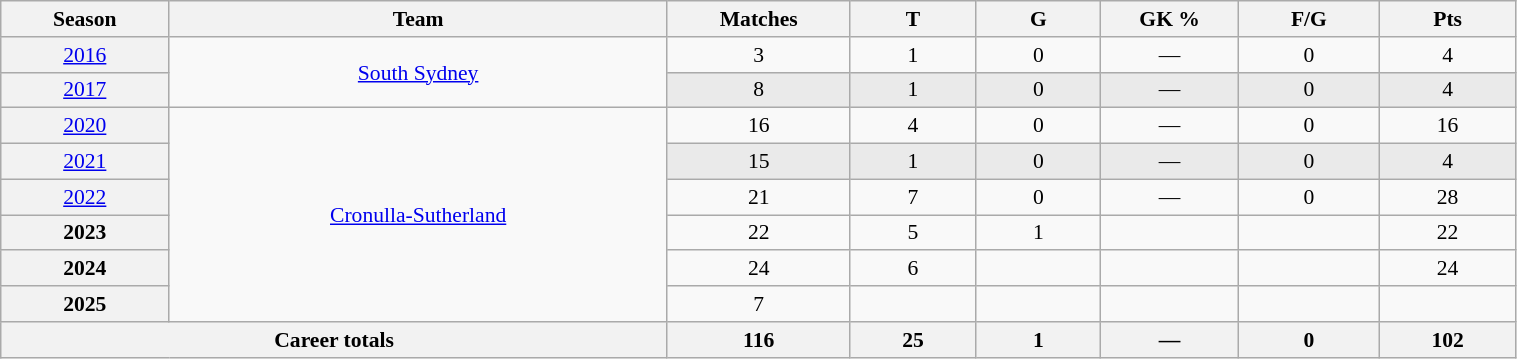<table class="wikitable sortable"  style="font-size:90%; text-align:center; width:80%;">
<tr>
<th width=2%>Season</th>
<th width=8%>Team</th>
<th width=2%>Matches</th>
<th width=2%>T</th>
<th width=2%>G</th>
<th width=2%>GK %</th>
<th width=2%>F/G</th>
<th width=2%>Pts</th>
</tr>
<tr>
<th scope="row" style="text-align:center; font-weight:normal"><a href='#'>2016</a></th>
<td rowspan="2" style="text-align:center;"> <a href='#'>South Sydney</a></td>
<td>3</td>
<td>1</td>
<td>0</td>
<td>—</td>
<td>0</td>
<td>4</td>
</tr>
<tr style="background:#eaeaea;">
<th scope="row" style="text-align:center; font-weight:normal"><a href='#'>2017</a></th>
<td>8</td>
<td>1</td>
<td>0</td>
<td>—</td>
<td>0</td>
<td>4</td>
</tr>
<tr>
<th scope="row" style="text-align:center; font-weight:normal"><a href='#'>2020</a></th>
<td rowspan="6" style="text-align:center;"> <a href='#'>Cronulla-Sutherland</a></td>
<td>16</td>
<td>4</td>
<td>0</td>
<td>—</td>
<td>0</td>
<td>16</td>
</tr>
<tr style="background:#eaeaea;">
<th scope="row" style="text-align:center; font-weight:normal"><a href='#'>2021</a></th>
<td>15</td>
<td>1</td>
<td>0</td>
<td>—</td>
<td>0</td>
<td>4</td>
</tr>
<tr>
<th scope="row" style="text-align:center; font-weight:normal"><a href='#'>2022</a></th>
<td>21</td>
<td>7</td>
<td>0</td>
<td>—</td>
<td>0</td>
<td>28</td>
</tr>
<tr>
<th>2023</th>
<td>22</td>
<td>5</td>
<td>1</td>
<td></td>
<td></td>
<td>22</td>
</tr>
<tr>
<th>2024</th>
<td>24</td>
<td>6</td>
<td></td>
<td></td>
<td></td>
<td>24</td>
</tr>
<tr>
<th>2025</th>
<td>7</td>
<td></td>
<td></td>
<td></td>
<td></td>
<td></td>
</tr>
<tr class="sortbottom">
<th colspan="2">Career totals</th>
<th>116</th>
<th>25</th>
<th>1</th>
<th>—</th>
<th>0</th>
<th>102</th>
</tr>
</table>
